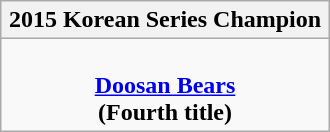<table width="220" class="wikitable" style="margin:1em auto 1em auto;">
<tr>
<th><strong>2015 Korean Series Champion</strong></th>
</tr>
<tr align="center">
<td><br><strong><a href='#'>Doosan Bears</a></strong><br><strong>(Fourth title)</strong></td>
</tr>
</table>
